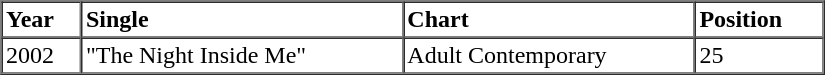<table border=1 cellspacing=0 cellpadding=2 width="550px">
<tr>
<th align="left">Year</th>
<th align="left">Single</th>
<th align="left">Chart</th>
<th align="left">Position</th>
</tr>
<tr>
<td align="left">2002</td>
<td align="left">"The Night Inside Me"</td>
<td align="left">Adult Contemporary</td>
<td align="left">25</td>
</tr>
<tr>
</tr>
</table>
